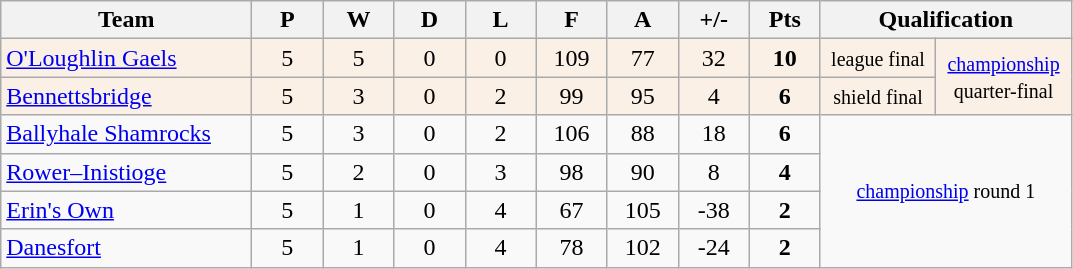<table class=wikitable>
<tr>
<th width=160>Team</th>
<th width=40>P</th>
<th width=40>W</th>
<th width=40>D</th>
<th width=40>L</th>
<th width=40>F</th>
<th width=40>A</th>
<th width=40>+/-</th>
<th width=40>Pts</th>
<th width=160 colspan="2">Qualification</th>
</tr>
<tr align=center style="background:Linen;">
<td style="text-align:left;"> <a href='#'>O'Loughlin Gaels</a></td>
<td>5</td>
<td>5</td>
<td>0</td>
<td>0</td>
<td>109</td>
<td>77</td>
<td>32</td>
<td><strong>10</strong></td>
<td><small>league final</small></td>
<td rowspan="2"><small><a href='#'>championship</a><br>quarter-final</small></td>
</tr>
<tr align=center style="background:Linen;">
<td style="text-align:left;"> <a href='#'>Bennettsbridge</a></td>
<td>5</td>
<td>3</td>
<td>0</td>
<td>2</td>
<td>99</td>
<td>95</td>
<td>4</td>
<td><strong>6</strong></td>
<td><small>shield final</small></td>
</tr>
<tr align=center>
<td style="text-align:left;"> <a href='#'>Ballyhale Shamrocks</a></td>
<td>5</td>
<td>3</td>
<td>0</td>
<td>2</td>
<td>106</td>
<td>88</td>
<td>18</td>
<td><strong>6</strong></td>
<td rowspan="4" colspan="2"><small><a href='#'>championship</a> round 1</small></td>
</tr>
<tr align=center>
<td style="text-align:left;"> <a href='#'>Rower–Inistioge</a></td>
<td>5</td>
<td>2</td>
<td>0</td>
<td>3</td>
<td>98</td>
<td>90</td>
<td>8</td>
<td><strong>4</strong></td>
</tr>
<tr align=center>
<td style="text-align:left;"> <a href='#'>Erin's Own</a></td>
<td>5</td>
<td>1</td>
<td>0</td>
<td>4</td>
<td>67</td>
<td>105</td>
<td>-38</td>
<td><strong>2</strong></td>
</tr>
<tr align=center>
<td style="text-align:left;"> <a href='#'>Danesfort</a></td>
<td>5</td>
<td>1</td>
<td>0</td>
<td>4</td>
<td>78</td>
<td>102</td>
<td>-24</td>
<td><strong>2</strong></td>
</tr>
</table>
